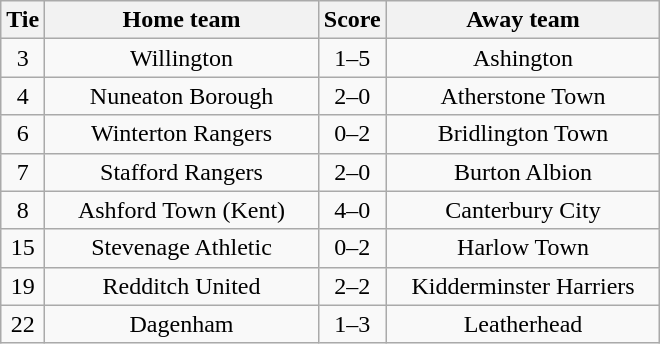<table class="wikitable" style="text-align:center;">
<tr>
<th width=20>Tie</th>
<th width=175>Home team</th>
<th width=20>Score</th>
<th width=175>Away team</th>
</tr>
<tr>
<td>3</td>
<td>Willington</td>
<td>1–5</td>
<td>Ashington</td>
</tr>
<tr>
<td>4</td>
<td>Nuneaton Borough</td>
<td>2–0</td>
<td>Atherstone Town</td>
</tr>
<tr>
<td>6</td>
<td>Winterton Rangers</td>
<td>0–2</td>
<td>Bridlington Town</td>
</tr>
<tr>
<td>7</td>
<td>Stafford Rangers</td>
<td>2–0</td>
<td>Burton Albion</td>
</tr>
<tr>
<td>8</td>
<td>Ashford Town (Kent)</td>
<td>4–0</td>
<td>Canterbury City</td>
</tr>
<tr>
<td>15</td>
<td>Stevenage Athletic</td>
<td>0–2</td>
<td>Harlow Town</td>
</tr>
<tr>
<td>19</td>
<td>Redditch United</td>
<td>2–2</td>
<td>Kidderminster Harriers</td>
</tr>
<tr>
<td>22</td>
<td>Dagenham</td>
<td>1–3</td>
<td>Leatherhead</td>
</tr>
</table>
